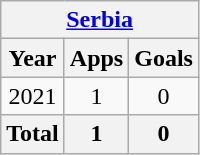<table class="wikitable" style="text-align:center">
<tr>
<th colspan=3><a href='#'>Serbia</a></th>
</tr>
<tr>
<th>Year</th>
<th>Apps</th>
<th>Goals</th>
</tr>
<tr>
<td>2021</td>
<td>1</td>
<td>0</td>
</tr>
<tr>
<th>Total</th>
<th>1</th>
<th>0</th>
</tr>
</table>
